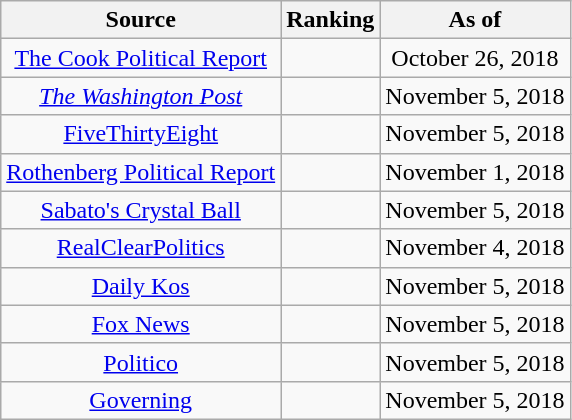<table class="wikitable" style="text-align:center">
<tr>
<th>Source</th>
<th>Ranking</th>
<th>As of</th>
</tr>
<tr>
<td><a href='#'>The Cook Political Report</a></td>
<td></td>
<td>October 26, 2018</td>
</tr>
<tr>
<td><em><a href='#'>The Washington Post</a></em></td>
<td></td>
<td>November 5, 2018</td>
</tr>
<tr>
<td><a href='#'>FiveThirtyEight</a></td>
<td></td>
<td>November 5, 2018</td>
</tr>
<tr>
<td><a href='#'>Rothenberg Political Report</a></td>
<td></td>
<td>November 1, 2018</td>
</tr>
<tr>
<td><a href='#'>Sabato's Crystal Ball</a></td>
<td></td>
<td>November 5, 2018</td>
</tr>
<tr>
<td><a href='#'>RealClearPolitics</a></td>
<td></td>
<td>November 4, 2018</td>
</tr>
<tr>
<td><a href='#'>Daily Kos</a></td>
<td></td>
<td>November 5, 2018</td>
</tr>
<tr>
<td><a href='#'>Fox News</a></td>
<td></td>
<td>November 5, 2018</td>
</tr>
<tr>
<td><a href='#'>Politico</a></td>
<td></td>
<td>November 5, 2018</td>
</tr>
<tr>
<td><a href='#'>Governing</a></td>
<td></td>
<td>November 5, 2018</td>
</tr>
</table>
